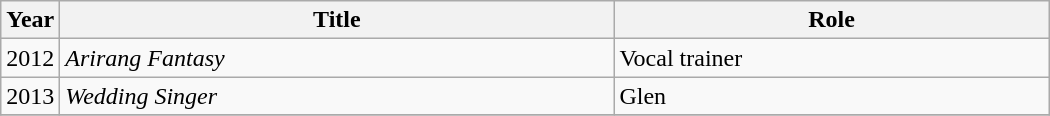<table class="wikitable" style="width:700px">
<tr>
<th width=10>Year</th>
<th>Title</th>
<th>Role</th>
</tr>
<tr>
<td>2012</td>
<td><em>Arirang Fantasy</em></td>
<td>Vocal trainer</td>
</tr>
<tr>
<td>2013</td>
<td><em>Wedding Singer</em></td>
<td>Glen</td>
</tr>
<tr>
</tr>
</table>
